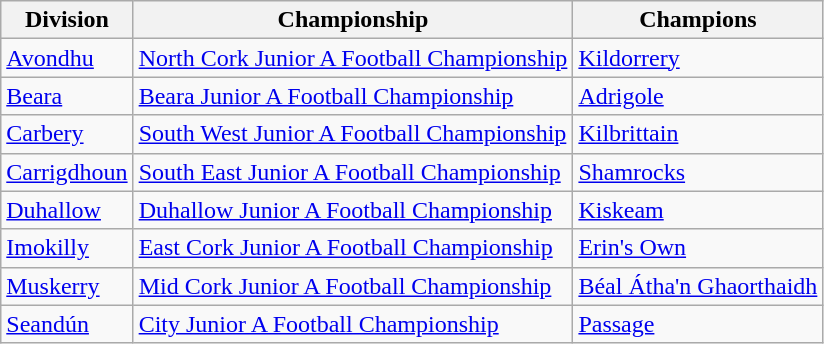<table class="wikitable">
<tr>
<th>Division</th>
<th>Championship</th>
<th>Champions</th>
</tr>
<tr>
<td><a href='#'>Avondhu</a></td>
<td><a href='#'>North Cork Junior A Football Championship</a></td>
<td><a href='#'>Kildorrery</a></td>
</tr>
<tr>
<td><a href='#'>Beara</a></td>
<td><a href='#'>Beara Junior A Football Championship</a></td>
<td><a href='#'>Adrigole</a></td>
</tr>
<tr>
<td><a href='#'>Carbery</a></td>
<td><a href='#'>South West Junior A Football Championship</a></td>
<td><a href='#'>Kilbrittain</a></td>
</tr>
<tr>
<td><a href='#'>Carrigdhoun</a></td>
<td><a href='#'>South East Junior A Football Championship</a></td>
<td><a href='#'>Shamrocks</a></td>
</tr>
<tr>
<td><a href='#'>Duhallow</a></td>
<td><a href='#'>Duhallow Junior A Football Championship</a></td>
<td><a href='#'>Kiskeam</a></td>
</tr>
<tr>
<td><a href='#'>Imokilly</a></td>
<td><a href='#'>East Cork Junior A Football Championship</a></td>
<td><a href='#'>Erin's Own</a></td>
</tr>
<tr>
<td><a href='#'>Muskerry</a></td>
<td><a href='#'>Mid Cork Junior A Football Championship</a></td>
<td><a href='#'>Béal Átha'n Ghaorthaidh</a></td>
</tr>
<tr>
<td><a href='#'>Seandún</a></td>
<td><a href='#'>City Junior A Football Championship</a></td>
<td><a href='#'>Passage</a></td>
</tr>
</table>
